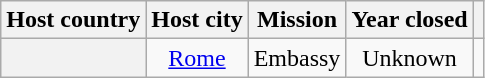<table class="wikitable plainrowheaders" style="text-align:center;">
<tr>
<th scope="col">Host country</th>
<th scope="col">Host city</th>
<th scope="col">Mission</th>
<th scope="col">Year closed</th>
<th scope="col"></th>
</tr>
<tr>
<th scope="row"></th>
<td><a href='#'>Rome</a></td>
<td>Embassy</td>
<td>Unknown</td>
<td></td>
</tr>
</table>
